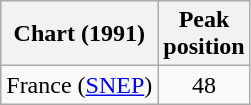<table class="wikitable">
<tr>
<th align="left">Chart (1991)</th>
<th align="center">Peak<br>position</th>
</tr>
<tr>
<td align="left">France (<a href='#'>SNEP</a>)</td>
<td align="center">48</td>
</tr>
</table>
